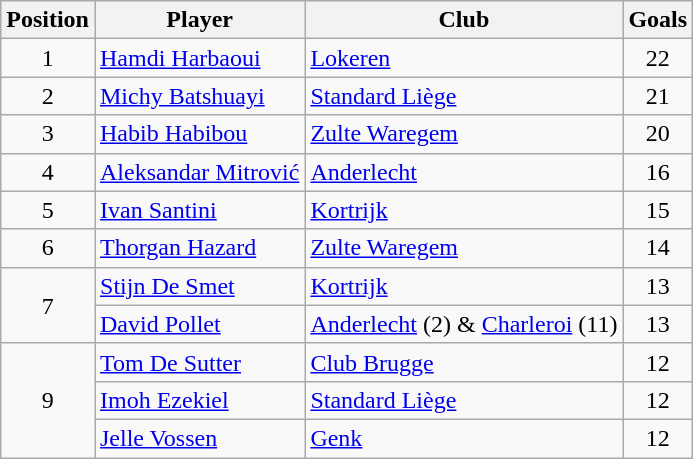<table class="wikitable" style="text-align:center">
<tr>
<th>Position</th>
<th>Player</th>
<th>Club</th>
<th>Goals</th>
</tr>
<tr>
<td>1</td>
<td align="left"> <a href='#'>Hamdi Harbaoui</a></td>
<td align="left"><a href='#'>Lokeren</a></td>
<td>22</td>
</tr>
<tr>
<td>2</td>
<td align="left"> <a href='#'>Michy Batshuayi</a></td>
<td align="left"><a href='#'>Standard Liège</a></td>
<td>21</td>
</tr>
<tr>
<td>3</td>
<td align="left"> <a href='#'>Habib Habibou</a></td>
<td align="left"><a href='#'>Zulte Waregem</a></td>
<td>20</td>
</tr>
<tr>
<td>4</td>
<td align="left"> <a href='#'>Aleksandar Mitrović</a></td>
<td align="left"><a href='#'>Anderlecht</a></td>
<td>16</td>
</tr>
<tr>
<td>5</td>
<td align="left"> <a href='#'>Ivan Santini</a></td>
<td align="left"><a href='#'>Kortrijk</a></td>
<td>15</td>
</tr>
<tr>
<td>6</td>
<td align="left"> <a href='#'>Thorgan Hazard</a></td>
<td align="left"><a href='#'>Zulte Waregem</a></td>
<td>14</td>
</tr>
<tr>
<td rowspan="2">7</td>
<td align="left"> <a href='#'>Stijn De Smet</a></td>
<td align="left"><a href='#'>Kortrijk</a></td>
<td>13</td>
</tr>
<tr>
<td align="left"> <a href='#'>David Pollet</a></td>
<td align="left"><a href='#'>Anderlecht</a> (2) & <a href='#'>Charleroi</a> (11)</td>
<td>13</td>
</tr>
<tr>
<td rowspan="3">9</td>
<td align="left"> <a href='#'>Tom De Sutter</a></td>
<td align="left"><a href='#'>Club Brugge</a></td>
<td>12</td>
</tr>
<tr>
<td align="left"> <a href='#'>Imoh Ezekiel</a></td>
<td align="left"><a href='#'>Standard Liège</a></td>
<td>12</td>
</tr>
<tr>
<td align="left"> <a href='#'>Jelle Vossen</a></td>
<td align="left"><a href='#'>Genk</a></td>
<td>12</td>
</tr>
</table>
